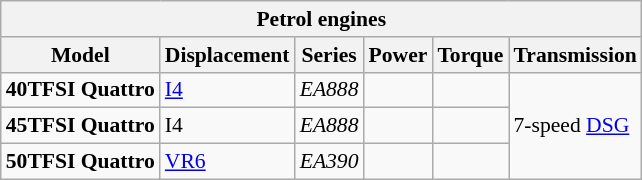<table class="wikitable" style="text-align:left; font-size:90%;">
<tr>
<th colspan="6">Petrol engines</th>
</tr>
<tr>
<th>Model</th>
<th>Displacement</th>
<th>Series</th>
<th>Power</th>
<th>Torque</th>
<th>Transmission</th>
</tr>
<tr>
<td><strong>40TFSI Quattro</strong></td>
<td> <a href='#'>I4</a></td>
<td><em>EA888</em></td>
<td></td>
<td></td>
<td rowspan="3">7-speed <a href='#'>DSG</a></td>
</tr>
<tr>
<td><strong>45TFSI Quattro</strong></td>
<td> I4</td>
<td><em>EA888</em></td>
<td></td>
<td></td>
</tr>
<tr>
<td><strong>50TFSI Quattro</strong></td>
<td> <a href='#'>VR6</a></td>
<td><em>EA390</em></td>
<td></td>
<td></td>
</tr>
</table>
